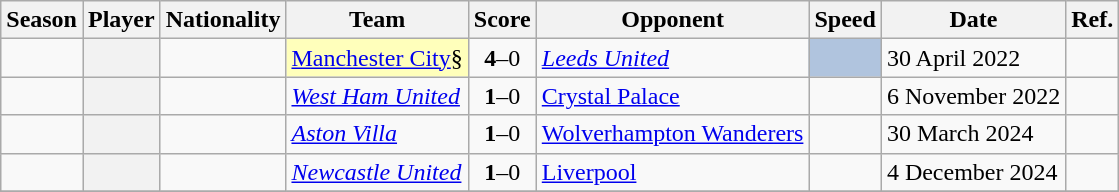<table class="wikitable sortable plainrowheaders">
<tr>
<th>Season</th>
<th>Player</th>
<th>Nationality</th>
<th>Team</th>
<th class="unsortable">Score</th>
<th>Opponent</th>
<th>Speed</th>
<th>Date</th>
<th class="unsortable">Ref.</th>
</tr>
<tr>
<td></td>
<th scope="row"></th>
<td></td>
<td style="background-color:#FFFFBB"><a href='#'>Manchester City</a>§</td>
<td align="center"><strong>4</strong>–0</td>
<td><em><a href='#'>Leeds United</a></em></td>
<th style="background-color:#B0C4DE">  </th>
<td>30 April 2022</td>
<td align="center"></td>
</tr>
<tr>
<td></td>
<th scope="row"></th>
<td></td>
<td><em><a href='#'>West Ham United</a></em></td>
<td align="center"><strong>1</strong>–0</td>
<td><a href='#'>Crystal Palace</a></td>
<td align="center"> </td>
<td>6 November 2022</td>
<td align="center"></td>
</tr>
<tr>
<td></td>
<th scope="row"></th>
<td></td>
<td><em><a href='#'>Aston Villa</a></em></td>
<td align="center"><strong>1</strong>–0</td>
<td><a href='#'>Wolverhampton Wanderers</a></td>
<td align="center"> </td>
<td>30 March 2024</td>
<td align="center"></td>
</tr>
<tr>
<td></td>
<th scope="row"></th>
<td></td>
<td><em><a href='#'>Newcastle United</a></em></td>
<td align="center"><strong>1</strong>–0</td>
<td><a href='#'>Liverpool</a></td>
<td align="center"> </td>
<td>4 December 2024</td>
<td align="center"></td>
</tr>
<tr>
</tr>
</table>
